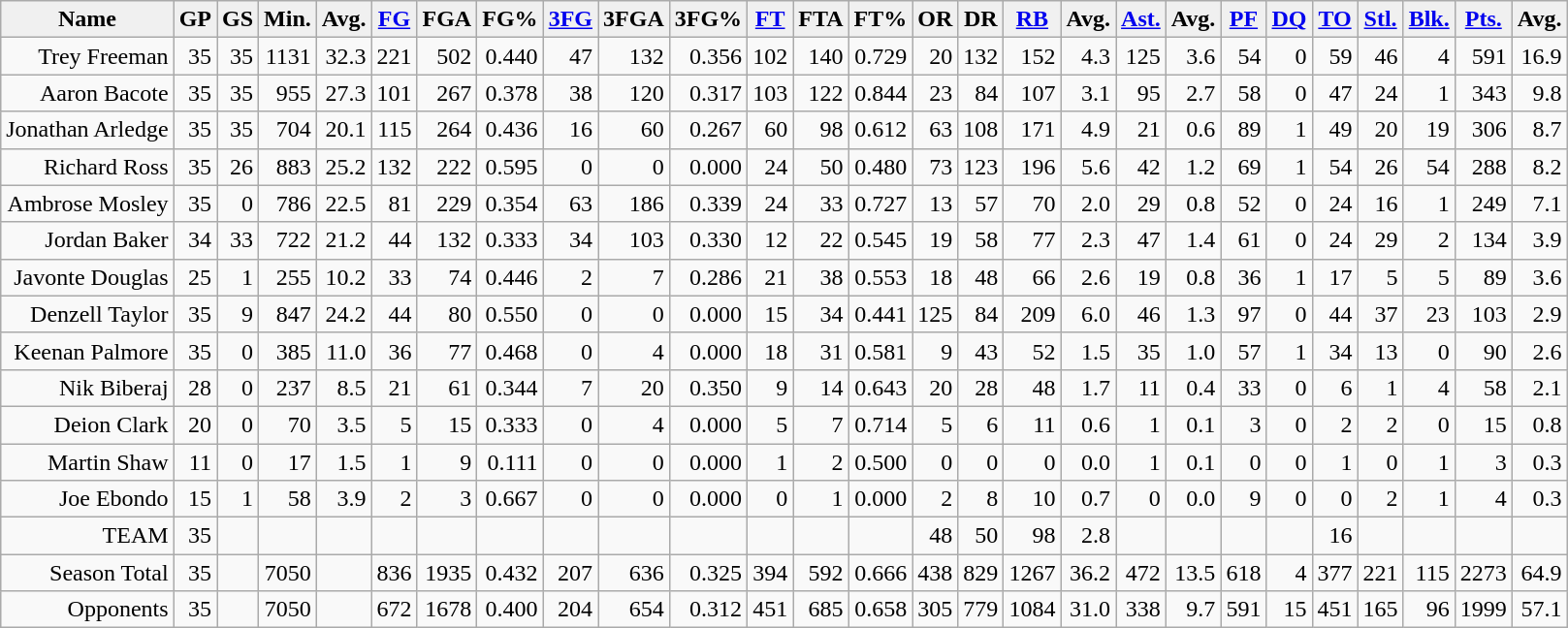<table class="wikitable sortable" style="text-align:right">
<tr>
<td style="text-align:center; background:#f0f0f0;"><strong>Name</strong></td>
<td style="text-align:center; background:#f0f0f0;"><strong>GP</strong></td>
<td style="text-align:center; background:#f0f0f0;"><strong>GS</strong></td>
<td style="text-align:center; background:#f0f0f0;"><strong>Min.</strong></td>
<td style="text-align:center; background:#f0f0f0;"><strong>Avg.</strong></td>
<td style="text-align:center; background:#f0f0f0;"><strong><a href='#'>FG</a></strong></td>
<td style="text-align:center; background:#f0f0f0;"><strong>FGA</strong></td>
<td style="text-align:center; background:#f0f0f0;"><strong>FG%</strong></td>
<td style="text-align:center; background:#f0f0f0;"><strong><a href='#'>3FG</a></strong></td>
<td style="text-align:center; background:#f0f0f0;"><strong>3FGA</strong></td>
<td style="text-align:center; background:#f0f0f0;"><strong>3FG%</strong></td>
<td style="text-align:center; background:#f0f0f0;"><strong><a href='#'>FT</a></strong></td>
<td style="text-align:center; background:#f0f0f0;"><strong>FTA</strong></td>
<td style="text-align:center; background:#f0f0f0;"><strong>FT%</strong></td>
<td style="text-align:center; background:#f0f0f0;"><strong>OR</strong></td>
<td style="text-align:center; background:#f0f0f0;"><strong>DR</strong></td>
<td style="text-align:center; background:#f0f0f0;"><strong><a href='#'>RB</a></strong></td>
<td style="text-align:center; background:#f0f0f0;"><strong>Avg.</strong></td>
<td style="text-align:center; background:#f0f0f0;"><strong><a href='#'>Ast.</a></strong></td>
<td style="text-align:center; background:#f0f0f0;"><strong>Avg.</strong></td>
<td style="text-align:center; background:#f0f0f0;"><strong><a href='#'>PF</a></strong></td>
<td style="text-align:center; background:#f0f0f0;"><strong><a href='#'>DQ</a></strong></td>
<td style="text-align:center; background:#f0f0f0;"><strong><a href='#'>TO</a></strong></td>
<td style="text-align:center; background:#f0f0f0;"><strong><a href='#'>Stl.</a></strong></td>
<td style="text-align:center; background:#f0f0f0;"><strong><a href='#'>Blk.</a></strong></td>
<td style="text-align:center; background:#f0f0f0;"><strong><a href='#'>Pts.</a></strong></td>
<td style="text-align:center; background:#f0f0f0;"><strong>Avg.</strong></td>
</tr>
<tr>
<td>Trey Freeman</td>
<td>35</td>
<td>35</td>
<td>1131</td>
<td>32.3</td>
<td>221</td>
<td>502</td>
<td>0.440</td>
<td>47</td>
<td>132</td>
<td>0.356</td>
<td>102</td>
<td>140</td>
<td>0.729</td>
<td>20</td>
<td>132</td>
<td>152</td>
<td>4.3</td>
<td>125</td>
<td>3.6</td>
<td>54</td>
<td>0</td>
<td>59</td>
<td>46</td>
<td>4</td>
<td>591</td>
<td>16.9</td>
</tr>
<tr>
<td>Aaron Bacote</td>
<td>35</td>
<td>35</td>
<td>955</td>
<td>27.3</td>
<td>101</td>
<td>267</td>
<td>0.378</td>
<td>38</td>
<td>120</td>
<td>0.317</td>
<td>103</td>
<td>122</td>
<td>0.844</td>
<td>23</td>
<td>84</td>
<td>107</td>
<td>3.1</td>
<td>95</td>
<td>2.7</td>
<td>58</td>
<td>0</td>
<td>47</td>
<td>24</td>
<td>1</td>
<td>343</td>
<td>9.8</td>
</tr>
<tr>
<td>Jonathan Arledge</td>
<td>35</td>
<td>35</td>
<td>704</td>
<td>20.1</td>
<td>115</td>
<td>264</td>
<td>0.436</td>
<td>16</td>
<td>60</td>
<td>0.267</td>
<td>60</td>
<td>98</td>
<td>0.612</td>
<td>63</td>
<td>108</td>
<td>171</td>
<td>4.9</td>
<td>21</td>
<td>0.6</td>
<td>89</td>
<td>1</td>
<td>49</td>
<td>20</td>
<td>19</td>
<td>306</td>
<td>8.7</td>
</tr>
<tr>
<td>Richard Ross</td>
<td>35</td>
<td>26</td>
<td>883</td>
<td>25.2</td>
<td>132</td>
<td>222</td>
<td>0.595</td>
<td>0</td>
<td>0</td>
<td>0.000</td>
<td>24</td>
<td>50</td>
<td>0.480</td>
<td>73</td>
<td>123</td>
<td>196</td>
<td>5.6</td>
<td>42</td>
<td>1.2</td>
<td>69</td>
<td>1</td>
<td>54</td>
<td>26</td>
<td>54</td>
<td>288</td>
<td>8.2</td>
</tr>
<tr>
<td>Ambrose Mosley</td>
<td>35</td>
<td>0</td>
<td>786</td>
<td>22.5</td>
<td>81</td>
<td>229</td>
<td>0.354</td>
<td>63</td>
<td>186</td>
<td>0.339</td>
<td>24</td>
<td>33</td>
<td>0.727</td>
<td>13</td>
<td>57</td>
<td>70</td>
<td>2.0</td>
<td>29</td>
<td>0.8</td>
<td>52</td>
<td>0</td>
<td>24</td>
<td>16</td>
<td>1</td>
<td>249</td>
<td>7.1</td>
</tr>
<tr>
<td>Jordan Baker</td>
<td>34</td>
<td>33</td>
<td>722</td>
<td>21.2</td>
<td>44</td>
<td>132</td>
<td>0.333</td>
<td>34</td>
<td>103</td>
<td>0.330</td>
<td>12</td>
<td>22</td>
<td>0.545</td>
<td>19</td>
<td>58</td>
<td>77</td>
<td>2.3</td>
<td>47</td>
<td>1.4</td>
<td>61</td>
<td>0</td>
<td>24</td>
<td>29</td>
<td>2</td>
<td>134</td>
<td>3.9</td>
</tr>
<tr>
<td>Javonte Douglas</td>
<td>25</td>
<td>1</td>
<td>255</td>
<td>10.2</td>
<td>33</td>
<td>74</td>
<td>0.446</td>
<td>2</td>
<td>7</td>
<td>0.286</td>
<td>21</td>
<td>38</td>
<td>0.553</td>
<td>18</td>
<td>48</td>
<td>66</td>
<td>2.6</td>
<td>19</td>
<td>0.8</td>
<td>36</td>
<td>1</td>
<td>17</td>
<td>5</td>
<td>5</td>
<td>89</td>
<td>3.6</td>
</tr>
<tr>
<td>Denzell Taylor</td>
<td>35</td>
<td>9</td>
<td>847</td>
<td>24.2</td>
<td>44</td>
<td>80</td>
<td>0.550</td>
<td>0</td>
<td>0</td>
<td>0.000</td>
<td>15</td>
<td>34</td>
<td>0.441</td>
<td>125</td>
<td>84</td>
<td>209</td>
<td>6.0</td>
<td>46</td>
<td>1.3</td>
<td>97</td>
<td>0</td>
<td>44</td>
<td>37</td>
<td>23</td>
<td>103</td>
<td>2.9</td>
</tr>
<tr>
<td>Keenan Palmore</td>
<td>35</td>
<td>0</td>
<td>385</td>
<td>11.0</td>
<td>36</td>
<td>77</td>
<td>0.468</td>
<td>0</td>
<td>4</td>
<td>0.000</td>
<td>18</td>
<td>31</td>
<td>0.581</td>
<td>9</td>
<td>43</td>
<td>52</td>
<td>1.5</td>
<td>35</td>
<td>1.0</td>
<td>57</td>
<td>1</td>
<td>34</td>
<td>13</td>
<td>0</td>
<td>90</td>
<td>2.6</td>
</tr>
<tr>
<td>Nik Biberaj</td>
<td>28</td>
<td>0</td>
<td>237</td>
<td>8.5</td>
<td>21</td>
<td>61</td>
<td>0.344</td>
<td>7</td>
<td>20</td>
<td>0.350</td>
<td>9</td>
<td>14</td>
<td>0.643</td>
<td>20</td>
<td>28</td>
<td>48</td>
<td>1.7</td>
<td>11</td>
<td>0.4</td>
<td>33</td>
<td>0</td>
<td>6</td>
<td>1</td>
<td>4</td>
<td>58</td>
<td>2.1</td>
</tr>
<tr>
<td>Deion Clark</td>
<td>20</td>
<td>0</td>
<td>70</td>
<td>3.5</td>
<td>5</td>
<td>15</td>
<td>0.333</td>
<td>0</td>
<td>4</td>
<td>0.000</td>
<td>5</td>
<td>7</td>
<td>0.714</td>
<td>5</td>
<td>6</td>
<td>11</td>
<td>0.6</td>
<td>1</td>
<td>0.1</td>
<td>3</td>
<td>0</td>
<td>2</td>
<td>2</td>
<td>0</td>
<td>15</td>
<td>0.8</td>
</tr>
<tr>
<td>Martin Shaw</td>
<td>11</td>
<td>0</td>
<td>17</td>
<td>1.5</td>
<td>1</td>
<td>9</td>
<td>0.111</td>
<td>0</td>
<td>0</td>
<td>0.000</td>
<td>1</td>
<td>2</td>
<td>0.500</td>
<td>0</td>
<td>0</td>
<td>0</td>
<td>0.0</td>
<td>1</td>
<td>0.1</td>
<td>0</td>
<td>0</td>
<td>1</td>
<td>0</td>
<td>1</td>
<td>3</td>
<td>0.3</td>
</tr>
<tr>
<td>Joe Ebondo</td>
<td>15</td>
<td>1</td>
<td>58</td>
<td>3.9</td>
<td>2</td>
<td>3</td>
<td>0.667</td>
<td>0</td>
<td>0</td>
<td>0.000</td>
<td>0</td>
<td>1</td>
<td>0.000</td>
<td>2</td>
<td>8</td>
<td>10</td>
<td>0.7</td>
<td>0</td>
<td>0.0</td>
<td>9</td>
<td>0</td>
<td>0</td>
<td>2</td>
<td>1</td>
<td>4</td>
<td>0.3</td>
</tr>
<tr>
<td>TEAM</td>
<td>35</td>
<td></td>
<td></td>
<td></td>
<td></td>
<td></td>
<td></td>
<td></td>
<td></td>
<td></td>
<td></td>
<td></td>
<td></td>
<td>48</td>
<td>50</td>
<td>98</td>
<td>2.8</td>
<td></td>
<td></td>
<td></td>
<td></td>
<td>16</td>
<td></td>
<td></td>
<td></td>
<td></td>
</tr>
<tr>
<td>Season Total</td>
<td>35</td>
<td></td>
<td>7050</td>
<td></td>
<td>836</td>
<td>1935</td>
<td>0.432</td>
<td>207</td>
<td>636</td>
<td>0.325</td>
<td>394</td>
<td>592</td>
<td>0.666</td>
<td>438</td>
<td>829</td>
<td>1267</td>
<td>36.2</td>
<td>472</td>
<td>13.5</td>
<td>618</td>
<td>4</td>
<td>377</td>
<td>221</td>
<td>115</td>
<td>2273</td>
<td>64.9</td>
</tr>
<tr>
<td>Opponents</td>
<td>35</td>
<td></td>
<td>7050</td>
<td></td>
<td>672</td>
<td>1678</td>
<td>0.400</td>
<td>204</td>
<td>654</td>
<td>0.312</td>
<td>451</td>
<td>685</td>
<td>0.658</td>
<td>305</td>
<td>779</td>
<td>1084</td>
<td>31.0</td>
<td>338</td>
<td>9.7</td>
<td>591</td>
<td>15</td>
<td>451</td>
<td>165</td>
<td>96</td>
<td>1999</td>
<td>57.1</td>
</tr>
</table>
